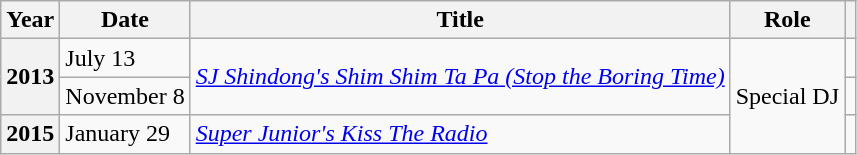<table class="wikitable plainrowheaders">
<tr>
<th scope="col">Year</th>
<th scope="col">Date</th>
<th scope="col">Title</th>
<th scope="col">Role</th>
<th scope="col"></th>
</tr>
<tr>
<th scope="row" rowspan="2">2013</th>
<td>July 13</td>
<td rowspan="2"><em><a href='#'>SJ Shindong's Shim Shim Ta Pa (Stop the Boring Time)</a></em></td>
<td rowspan="3">Special DJ</td>
<td></td>
</tr>
<tr>
<td>November 8</td>
<td></td>
</tr>
<tr>
<th scope="row">2015</th>
<td>January 29</td>
<td><em><a href='#'>Super Junior's Kiss The Radio</a></em></td>
<td></td>
</tr>
</table>
